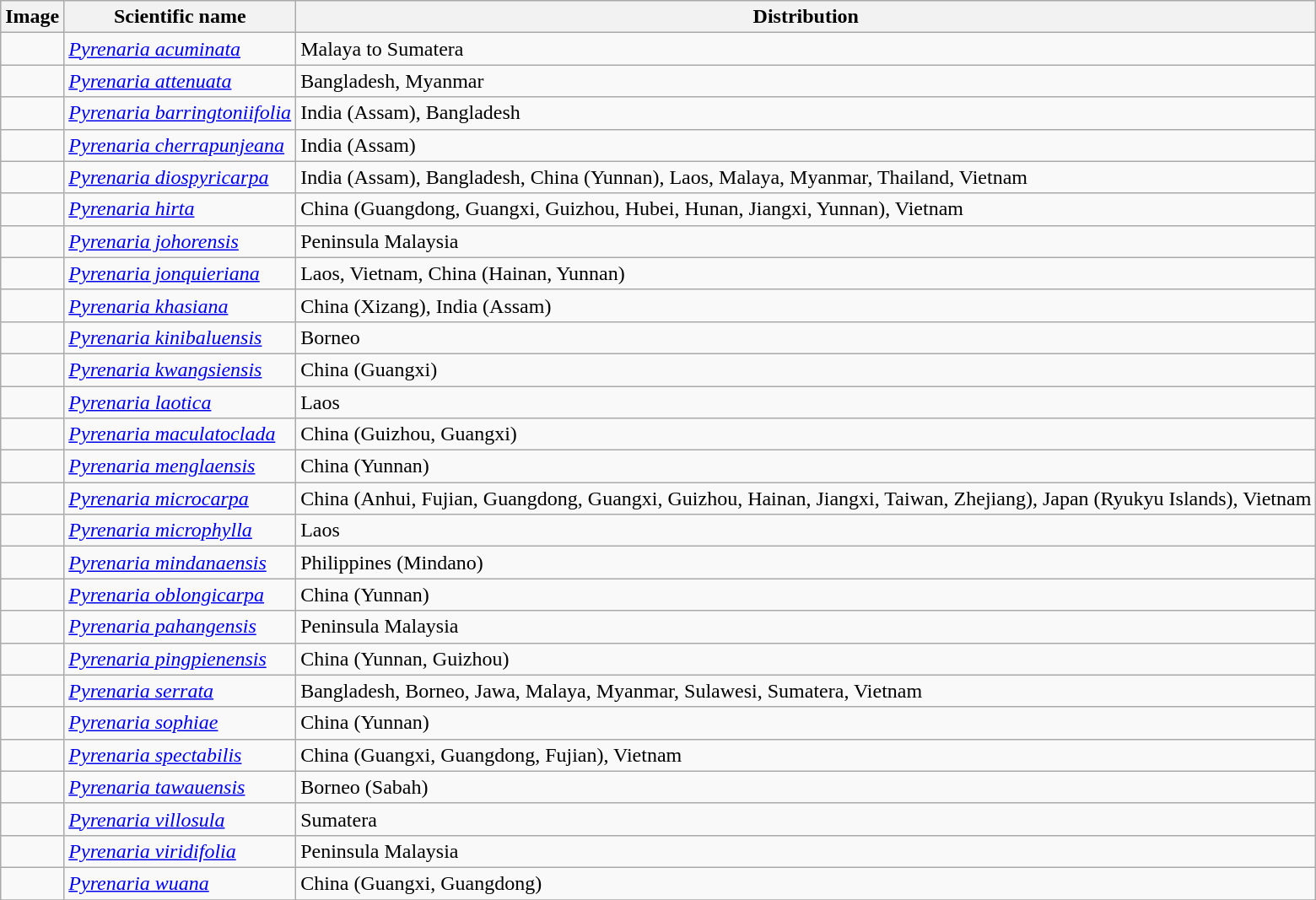<table class="wikitable">
<tr>
<th>Image</th>
<th>Scientific name</th>
<th>Distribution</th>
</tr>
<tr>
<td></td>
<td><em><a href='#'>Pyrenaria acuminata</a></em> </td>
<td>Malaya to Sumatera</td>
</tr>
<tr>
<td></td>
<td><em><a href='#'>Pyrenaria attenuata</a></em> </td>
<td>Bangladesh, Myanmar</td>
</tr>
<tr>
<td></td>
<td><em><a href='#'>Pyrenaria barringtoniifolia</a></em> </td>
<td>India (Assam), Bangladesh</td>
</tr>
<tr>
<td></td>
<td><em><a href='#'>Pyrenaria cherrapunjeana</a></em> </td>
<td>India (Assam)</td>
</tr>
<tr>
<td></td>
<td><em><a href='#'>Pyrenaria diospyricarpa</a></em> </td>
<td>India (Assam), Bangladesh, China (Yunnan), Laos, Malaya, Myanmar, Thailand, Vietnam</td>
</tr>
<tr>
<td></td>
<td><em><a href='#'>Pyrenaria hirta</a></em> </td>
<td>China (Guangdong, Guangxi, Guizhou, Hubei, Hunan, Jiangxi, Yunnan), Vietnam</td>
</tr>
<tr>
<td></td>
<td><em><a href='#'>Pyrenaria johorensis</a></em> </td>
<td>Peninsula Malaysia</td>
</tr>
<tr>
<td></td>
<td><em><a href='#'>Pyrenaria jonquieriana</a></em> </td>
<td>Laos, Vietnam, China (Hainan, Yunnan)</td>
</tr>
<tr>
<td></td>
<td><em><a href='#'>Pyrenaria khasiana</a></em> </td>
<td>China (Xizang), India (Assam)</td>
</tr>
<tr>
<td></td>
<td><em><a href='#'>Pyrenaria kinibaluensis</a></em> </td>
<td>Borneo</td>
</tr>
<tr>
<td></td>
<td><em><a href='#'>Pyrenaria kwangsiensis</a></em> </td>
<td>China (Guangxi)</td>
</tr>
<tr>
<td></td>
<td><em><a href='#'>Pyrenaria laotica</a></em> </td>
<td>Laos</td>
</tr>
<tr>
<td></td>
<td><em><a href='#'>Pyrenaria maculatoclada</a></em> </td>
<td>China (Guizhou, Guangxi)</td>
</tr>
<tr>
<td></td>
<td><em><a href='#'>Pyrenaria menglaensis</a></em> </td>
<td>China (Yunnan)</td>
</tr>
<tr>
<td></td>
<td><em><a href='#'>Pyrenaria microcarpa</a></em> </td>
<td>China (Anhui, Fujian, Guangdong, Guangxi, Guizhou, Hainan, Jiangxi, Taiwan, Zhejiang), Japan (Ryukyu Islands), Vietnam</td>
</tr>
<tr>
<td></td>
<td><em><a href='#'>Pyrenaria microphylla</a></em> </td>
<td>Laos</td>
</tr>
<tr>
<td></td>
<td><em><a href='#'>Pyrenaria mindanaensis</a></em> </td>
<td>Philippines (Mindano)</td>
</tr>
<tr>
<td></td>
<td><em><a href='#'>Pyrenaria oblongicarpa</a></em> </td>
<td>China (Yunnan)</td>
</tr>
<tr>
<td></td>
<td><em><a href='#'>Pyrenaria pahangensis</a></em> </td>
<td>Peninsula Malaysia</td>
</tr>
<tr>
<td></td>
<td><em><a href='#'>Pyrenaria pingpienensis</a></em> </td>
<td>China (Yunnan, Guizhou)</td>
</tr>
<tr>
<td></td>
<td><em><a href='#'>Pyrenaria serrata</a></em> </td>
<td>Bangladesh, Borneo, Jawa, Malaya, Myanmar, Sulawesi, Sumatera, Vietnam</td>
</tr>
<tr>
<td></td>
<td><em><a href='#'>Pyrenaria sophiae</a></em> </td>
<td>China (Yunnan)</td>
</tr>
<tr>
<td></td>
<td><em><a href='#'>Pyrenaria spectabilis</a></em> </td>
<td>China (Guangxi, Guangdong, Fujian), Vietnam</td>
</tr>
<tr>
<td></td>
<td><em><a href='#'>Pyrenaria tawauensis</a></em> </td>
<td>Borneo (Sabah)</td>
</tr>
<tr>
<td></td>
<td><em><a href='#'>Pyrenaria villosula</a></em> </td>
<td>Sumatera</td>
</tr>
<tr>
<td></td>
<td><em><a href='#'>Pyrenaria viridifolia</a></em> </td>
<td>Peninsula Malaysia</td>
</tr>
<tr>
<td></td>
<td><em><a href='#'>Pyrenaria wuana</a></em> </td>
<td>China (Guangxi, Guangdong)</td>
</tr>
<tr>
</tr>
</table>
